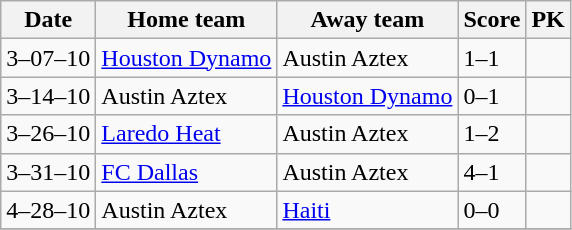<table class="wikitable" border="1">
<tr>
<th>Date</th>
<th>Home team</th>
<th>Away team</th>
<th>Score</th>
<th>PK</th>
</tr>
<tr>
<td>3–07–10</td>
<td><a href='#'>Houston Dynamo</a></td>
<td>Austin Aztex</td>
<td>1–1</td>
<td></td>
</tr>
<tr>
<td>3–14–10</td>
<td>Austin Aztex</td>
<td><a href='#'>Houston Dynamo</a></td>
<td>0–1</td>
<td></td>
</tr>
<tr>
<td>3–26–10</td>
<td><a href='#'>Laredo Heat</a></td>
<td>Austin Aztex</td>
<td>1–2</td>
<td></td>
</tr>
<tr>
<td>3–31–10</td>
<td><a href='#'>FC Dallas</a></td>
<td>Austin Aztex</td>
<td>4–1</td>
<td></td>
</tr>
<tr>
<td>4–28–10</td>
<td>Austin Aztex</td>
<td><a href='#'>Haiti</a></td>
<td>0–0</td>
<td></td>
</tr>
<tr>
</tr>
</table>
